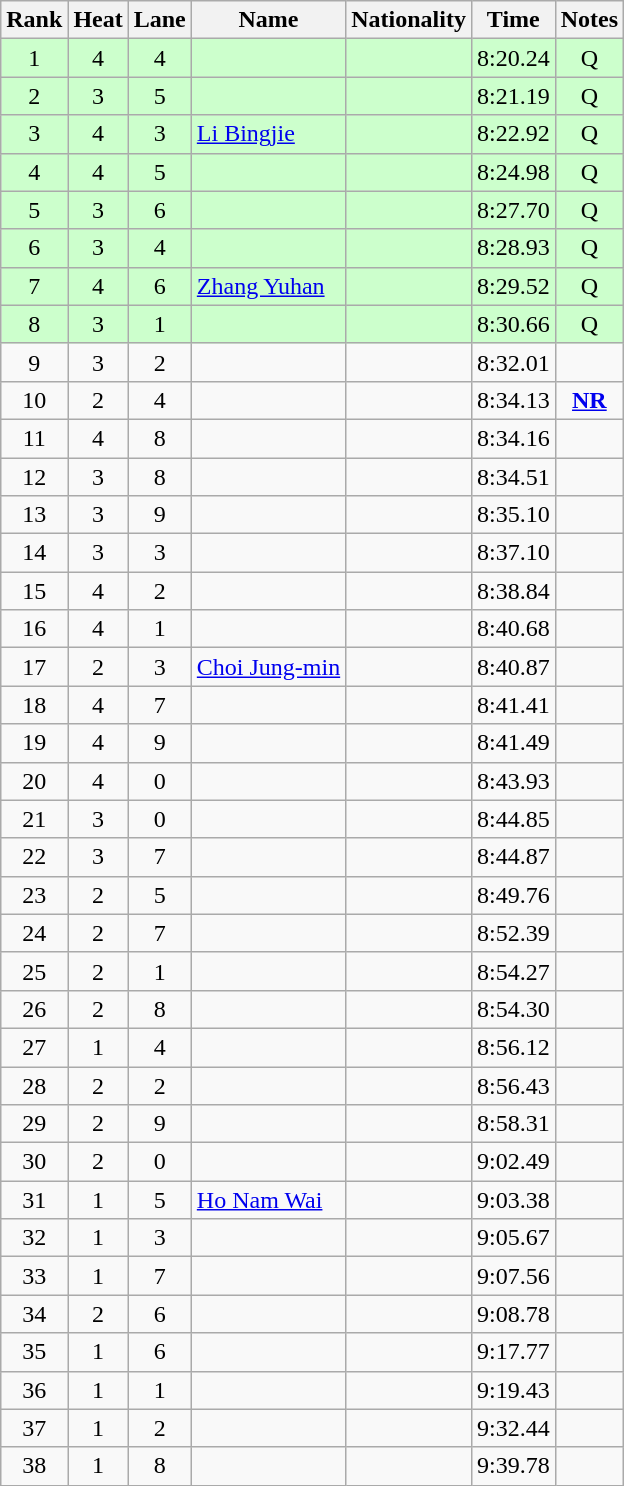<table class="wikitable sortable" style="text-align:center">
<tr>
<th>Rank</th>
<th>Heat</th>
<th>Lane</th>
<th>Name</th>
<th>Nationality</th>
<th>Time</th>
<th>Notes</th>
</tr>
<tr bgcolor=ccffcc>
<td>1</td>
<td>4</td>
<td>4</td>
<td align=left></td>
<td align=left></td>
<td>8:20.24</td>
<td>Q</td>
</tr>
<tr bgcolor=ccffcc>
<td>2</td>
<td>3</td>
<td>5</td>
<td align=left></td>
<td align=left></td>
<td>8:21.19</td>
<td>Q</td>
</tr>
<tr bgcolor=ccffcc>
<td>3</td>
<td>4</td>
<td>3</td>
<td align=left><a href='#'>Li Bingjie</a></td>
<td align=left></td>
<td>8:22.92</td>
<td>Q</td>
</tr>
<tr bgcolor=ccffcc>
<td>4</td>
<td>4</td>
<td>5</td>
<td align=left></td>
<td align=left></td>
<td>8:24.98</td>
<td>Q</td>
</tr>
<tr bgcolor=ccffcc>
<td>5</td>
<td>3</td>
<td>6</td>
<td align=left></td>
<td align=left></td>
<td>8:27.70</td>
<td>Q</td>
</tr>
<tr bgcolor=ccffcc>
<td>6</td>
<td>3</td>
<td>4</td>
<td align=left></td>
<td align=left></td>
<td>8:28.93</td>
<td>Q</td>
</tr>
<tr bgcolor=ccffcc>
<td>7</td>
<td>4</td>
<td>6</td>
<td align=left><a href='#'>Zhang Yuhan</a></td>
<td align=left></td>
<td>8:29.52</td>
<td>Q</td>
</tr>
<tr bgcolor=ccffcc>
<td>8</td>
<td>3</td>
<td>1</td>
<td align=left></td>
<td align=left></td>
<td>8:30.66</td>
<td>Q</td>
</tr>
<tr>
<td>9</td>
<td>3</td>
<td>2</td>
<td align=left></td>
<td align=left></td>
<td>8:32.01</td>
<td></td>
</tr>
<tr>
<td>10</td>
<td>2</td>
<td>4</td>
<td align=left></td>
<td align=left></td>
<td>8:34.13</td>
<td><strong><a href='#'>NR</a></strong></td>
</tr>
<tr>
<td>11</td>
<td>4</td>
<td>8</td>
<td align=left></td>
<td align=left></td>
<td>8:34.16</td>
<td></td>
</tr>
<tr>
<td>12</td>
<td>3</td>
<td>8</td>
<td align=left></td>
<td align=left></td>
<td>8:34.51</td>
<td></td>
</tr>
<tr>
<td>13</td>
<td>3</td>
<td>9</td>
<td align=left></td>
<td align=left></td>
<td>8:35.10</td>
<td></td>
</tr>
<tr>
<td>14</td>
<td>3</td>
<td>3</td>
<td align=left></td>
<td align=left></td>
<td>8:37.10</td>
<td></td>
</tr>
<tr>
<td>15</td>
<td>4</td>
<td>2</td>
<td align=left></td>
<td align=left></td>
<td>8:38.84</td>
<td></td>
</tr>
<tr>
<td>16</td>
<td>4</td>
<td>1</td>
<td align=left></td>
<td align=left></td>
<td>8:40.68</td>
<td></td>
</tr>
<tr>
<td>17</td>
<td>2</td>
<td>3</td>
<td align=left><a href='#'>Choi Jung-min</a></td>
<td align=left></td>
<td>8:40.87</td>
<td></td>
</tr>
<tr>
<td>18</td>
<td>4</td>
<td>7</td>
<td align=left></td>
<td align=left></td>
<td>8:41.41</td>
<td></td>
</tr>
<tr>
<td>19</td>
<td>4</td>
<td>9</td>
<td align=left></td>
<td align=left></td>
<td>8:41.49</td>
<td></td>
</tr>
<tr>
<td>20</td>
<td>4</td>
<td>0</td>
<td align=left></td>
<td align=left></td>
<td>8:43.93</td>
<td></td>
</tr>
<tr>
<td>21</td>
<td>3</td>
<td>0</td>
<td align=left></td>
<td align=left></td>
<td>8:44.85</td>
<td></td>
</tr>
<tr>
<td>22</td>
<td>3</td>
<td>7</td>
<td align=left></td>
<td align=left></td>
<td>8:44.87</td>
<td></td>
</tr>
<tr>
<td>23</td>
<td>2</td>
<td>5</td>
<td align=left></td>
<td align=left></td>
<td>8:49.76</td>
<td></td>
</tr>
<tr>
<td>24</td>
<td>2</td>
<td>7</td>
<td align=left></td>
<td align=left></td>
<td>8:52.39</td>
<td></td>
</tr>
<tr>
<td>25</td>
<td>2</td>
<td>1</td>
<td align=left></td>
<td align=left></td>
<td>8:54.27</td>
<td></td>
</tr>
<tr>
<td>26</td>
<td>2</td>
<td>8</td>
<td align=left></td>
<td align=left></td>
<td>8:54.30</td>
<td></td>
</tr>
<tr>
<td>27</td>
<td>1</td>
<td>4</td>
<td align=left></td>
<td align=left></td>
<td>8:56.12</td>
<td></td>
</tr>
<tr>
<td>28</td>
<td>2</td>
<td>2</td>
<td align=left></td>
<td align=left></td>
<td>8:56.43</td>
<td></td>
</tr>
<tr>
<td>29</td>
<td>2</td>
<td>9</td>
<td align=left></td>
<td align=left></td>
<td>8:58.31</td>
<td></td>
</tr>
<tr>
<td>30</td>
<td>2</td>
<td>0</td>
<td align=left></td>
<td align=left></td>
<td>9:02.49</td>
<td></td>
</tr>
<tr>
<td>31</td>
<td>1</td>
<td>5</td>
<td align=left><a href='#'>Ho Nam Wai</a></td>
<td align=left></td>
<td>9:03.38</td>
<td></td>
</tr>
<tr>
<td>32</td>
<td>1</td>
<td>3</td>
<td align=left></td>
<td align=left></td>
<td>9:05.67</td>
<td></td>
</tr>
<tr>
<td>33</td>
<td>1</td>
<td>7</td>
<td align=left></td>
<td align=left></td>
<td>9:07.56</td>
<td></td>
</tr>
<tr>
<td>34</td>
<td>2</td>
<td>6</td>
<td align=left></td>
<td align=left></td>
<td>9:08.78</td>
<td></td>
</tr>
<tr>
<td>35</td>
<td>1</td>
<td>6</td>
<td align=left></td>
<td align=left></td>
<td>9:17.77</td>
<td></td>
</tr>
<tr>
<td>36</td>
<td>1</td>
<td>1</td>
<td align=left></td>
<td align=left></td>
<td>9:19.43</td>
<td></td>
</tr>
<tr>
<td>37</td>
<td>1</td>
<td>2</td>
<td align=left></td>
<td align=left></td>
<td>9:32.44</td>
<td></td>
</tr>
<tr>
<td>38</td>
<td>1</td>
<td>8</td>
<td align=left></td>
<td align=left></td>
<td>9:39.78</td>
<td></td>
</tr>
</table>
